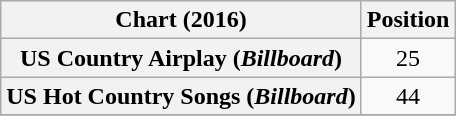<table class="wikitable sortable plainrowheaders" style="text-align:center">
<tr>
<th scope="col">Chart (2016)</th>
<th scope="col">Position</th>
</tr>
<tr>
<th scope="row">US Country Airplay (<em>Billboard</em>)</th>
<td>25</td>
</tr>
<tr>
<th scope="row">US Hot Country Songs (<em>Billboard</em>)</th>
<td>44</td>
</tr>
<tr>
</tr>
</table>
